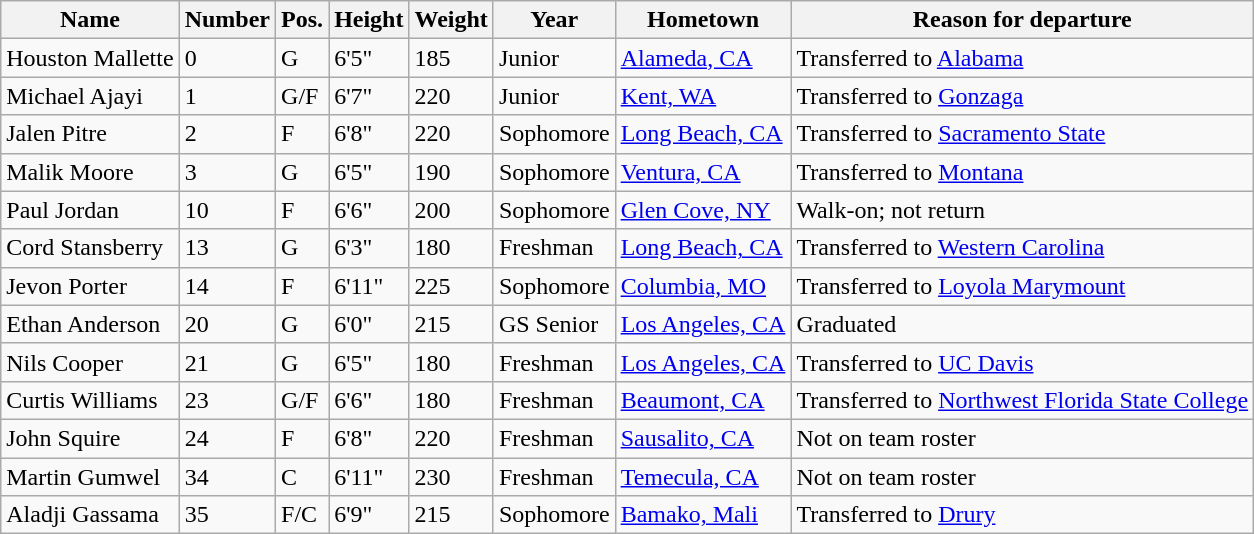<table class="wikitable sortable" border="1">
<tr>
<th>Name</th>
<th>Number</th>
<th>Pos.</th>
<th>Height</th>
<th>Weight</th>
<th>Year</th>
<th>Hometown</th>
<th class="unsortable">Reason for departure</th>
</tr>
<tr>
<td>Houston Mallette</td>
<td>0</td>
<td>G</td>
<td>6'5"</td>
<td>185</td>
<td>Junior</td>
<td><a href='#'>Alameda, CA</a></td>
<td>Transferred to <a href='#'>Alabama</a></td>
</tr>
<tr>
<td>Michael Ajayi</td>
<td>1</td>
<td>G/F</td>
<td>6'7"</td>
<td>220</td>
<td>Junior</td>
<td><a href='#'>Kent, WA</a></td>
<td>Transferred to <a href='#'>Gonzaga</a></td>
</tr>
<tr>
<td>Jalen Pitre</td>
<td>2</td>
<td>F</td>
<td>6'8"</td>
<td>220</td>
<td>Sophomore</td>
<td><a href='#'>Long Beach, CA</a></td>
<td>Transferred to <a href='#'>Sacramento State</a></td>
</tr>
<tr>
<td>Malik Moore</td>
<td>3</td>
<td>G</td>
<td>6'5"</td>
<td>190</td>
<td>Sophomore</td>
<td><a href='#'>Ventura, CA</a></td>
<td>Transferred to <a href='#'>Montana</a></td>
</tr>
<tr>
<td>Paul Jordan</td>
<td>10</td>
<td>F</td>
<td>6'6"</td>
<td>200</td>
<td> Sophomore</td>
<td><a href='#'>Glen Cove, NY</a></td>
<td>Walk-on; not return</td>
</tr>
<tr>
<td>Cord Stansberry</td>
<td>13</td>
<td>G</td>
<td>6'3"</td>
<td>180</td>
<td> Freshman</td>
<td><a href='#'>Long Beach, CA</a></td>
<td>Transferred to <a href='#'>Western Carolina</a></td>
</tr>
<tr>
<td>Jevon Porter</td>
<td>14</td>
<td>F</td>
<td>6'11"</td>
<td>225</td>
<td>Sophomore</td>
<td><a href='#'>Columbia, MO</a></td>
<td>Transferred to <a href='#'>Loyola Marymount</a></td>
</tr>
<tr>
<td>Ethan Anderson</td>
<td>20</td>
<td>G</td>
<td>6'0"</td>
<td>215</td>
<td>GS Senior</td>
<td><a href='#'>Los Angeles, CA</a></td>
<td>Graduated</td>
</tr>
<tr>
<td>Nils Cooper</td>
<td>21</td>
<td>G</td>
<td>6'5"</td>
<td>180</td>
<td>Freshman</td>
<td><a href='#'>Los Angeles, CA</a></td>
<td>Transferred to <a href='#'>UC Davis</a></td>
</tr>
<tr>
<td>Curtis Williams</td>
<td>23</td>
<td>G/F</td>
<td>6'6"</td>
<td>180</td>
<td>Freshman</td>
<td><a href='#'>Beaumont, CA</a></td>
<td>Transferred to <a href='#'>Northwest Florida State College</a></td>
</tr>
<tr>
<td>John Squire</td>
<td>24</td>
<td>F</td>
<td>6'8"</td>
<td>220</td>
<td>Freshman</td>
<td><a href='#'>Sausalito, CA</a></td>
<td>Not on team roster</td>
</tr>
<tr>
<td>Martin Gumwel</td>
<td>34</td>
<td>C</td>
<td>6'11"</td>
<td>230</td>
<td>Freshman</td>
<td><a href='#'>Temecula, CA</a></td>
<td>Not on team roster</td>
</tr>
<tr>
<td>Aladji Gassama</td>
<td>35</td>
<td>F/C</td>
<td>6'9"</td>
<td>215</td>
<td> Sophomore</td>
<td><a href='#'>Bamako, Mali</a></td>
<td>Transferred to <a href='#'>Drury</a></td>
</tr>
</table>
